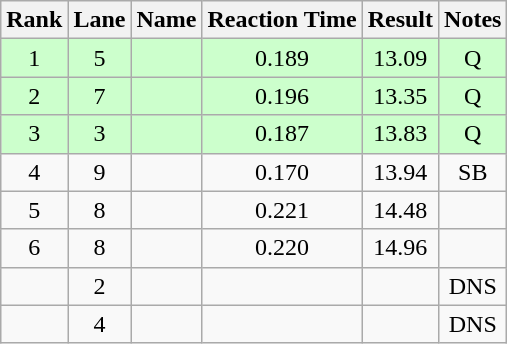<table class="wikitable" style="text-align:center">
<tr>
<th>Rank</th>
<th>Lane</th>
<th>Name</th>
<th>Reaction Time</th>
<th>Result</th>
<th>Notes</th>
</tr>
<tr bgcolor=ccffcc>
<td>1</td>
<td>5</td>
<td align="left"></td>
<td>0.189</td>
<td>13.09</td>
<td>Q</td>
</tr>
<tr bgcolor=ccffcc>
<td>2</td>
<td>7</td>
<td align="left"></td>
<td>0.196</td>
<td>13.35</td>
<td>Q</td>
</tr>
<tr bgcolor=ccffcc>
<td>3</td>
<td>3</td>
<td align="left"></td>
<td>0.187</td>
<td>13.83</td>
<td>Q</td>
</tr>
<tr>
<td>4</td>
<td>9</td>
<td align="left"></td>
<td>0.170</td>
<td>13.94</td>
<td>SB</td>
</tr>
<tr>
<td>5</td>
<td>8</td>
<td align="left"></td>
<td>0.221</td>
<td>14.48</td>
<td></td>
</tr>
<tr>
<td>6</td>
<td>8</td>
<td align="left"></td>
<td>0.220</td>
<td>14.96</td>
<td></td>
</tr>
<tr>
<td> </td>
<td>2</td>
<td align="left"></td>
<td></td>
<td></td>
<td>DNS</td>
</tr>
<tr>
<td> </td>
<td>4</td>
<td align="left"></td>
<td></td>
<td></td>
<td>DNS</td>
</tr>
</table>
